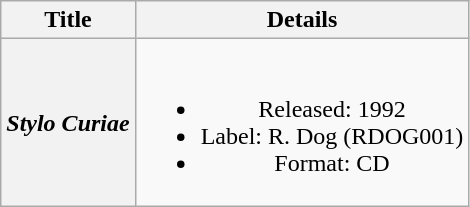<table class="wikitable plainrowheaders" style="text-align:center;" border="1">
<tr>
<th>Title</th>
<th>Details</th>
</tr>
<tr>
<th scope="row"><em>Stylo Curiae</em></th>
<td><br><ul><li>Released: 1992</li><li>Label: R. Dog (RDOG001)</li><li>Format: CD</li></ul></td>
</tr>
</table>
